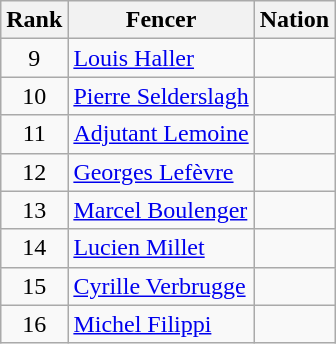<table class="wikitable sortable" style="text-align:center">
<tr>
<th>Rank</th>
<th>Fencer</th>
<th>Nation</th>
</tr>
<tr>
<td>9</td>
<td align=left><a href='#'>Louis Haller</a></td>
<td align=left></td>
</tr>
<tr>
<td>10</td>
<td align=left><a href='#'>Pierre Selderslagh</a></td>
<td align=left></td>
</tr>
<tr>
<td>11</td>
<td align=left><a href='#'>Adjutant Lemoine</a></td>
<td align=left></td>
</tr>
<tr>
<td>12</td>
<td align=left><a href='#'>Georges Lefèvre</a></td>
<td align=left></td>
</tr>
<tr>
<td>13</td>
<td align=left><a href='#'>Marcel Boulenger</a></td>
<td align=left></td>
</tr>
<tr>
<td>14</td>
<td align=left><a href='#'>Lucien Millet</a></td>
<td align=left></td>
</tr>
<tr>
<td>15</td>
<td align=left><a href='#'>Cyrille Verbrugge</a></td>
<td align=left></td>
</tr>
<tr>
<td>16</td>
<td align=left><a href='#'>Michel Filippi</a></td>
<td align=left></td>
</tr>
</table>
